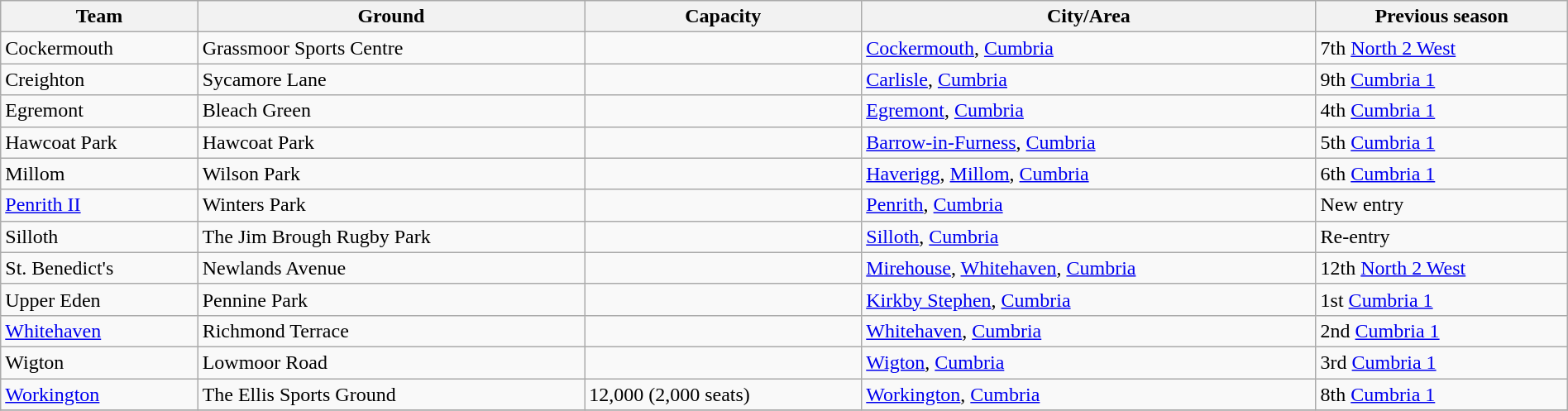<table class="wikitable sortable" width=100%>
<tr>
<th>Team</th>
<th>Ground</th>
<th>Capacity</th>
<th>City/Area</th>
<th>Previous season</th>
</tr>
<tr>
<td>Cockermouth</td>
<td>Grassmoor Sports Centre</td>
<td></td>
<td><a href='#'>Cockermouth</a>, <a href='#'>Cumbria</a></td>
<td>7th <a href='#'>North 2 West</a></td>
</tr>
<tr>
<td>Creighton</td>
<td>Sycamore Lane</td>
<td></td>
<td><a href='#'>Carlisle</a>, <a href='#'>Cumbria</a></td>
<td>9th <a href='#'>Cumbria 1</a></td>
</tr>
<tr>
<td>Egremont</td>
<td>Bleach Green</td>
<td></td>
<td><a href='#'>Egremont</a>, <a href='#'>Cumbria</a></td>
<td>4th <a href='#'>Cumbria 1</a></td>
</tr>
<tr>
<td>Hawcoat Park</td>
<td>Hawcoat Park</td>
<td></td>
<td><a href='#'>Barrow-in-Furness</a>, <a href='#'>Cumbria</a></td>
<td>5th <a href='#'>Cumbria 1</a></td>
</tr>
<tr>
<td>Millom</td>
<td>Wilson Park</td>
<td></td>
<td><a href='#'>Haverigg</a>, <a href='#'>Millom</a>, <a href='#'>Cumbria</a></td>
<td>6th <a href='#'>Cumbria 1</a></td>
</tr>
<tr>
<td><a href='#'>Penrith II</a></td>
<td>Winters Park</td>
<td></td>
<td><a href='#'>Penrith</a>, <a href='#'>Cumbria</a></td>
<td>New entry</td>
</tr>
<tr>
<td>Silloth</td>
<td>The Jim Brough Rugby Park</td>
<td></td>
<td><a href='#'>Silloth</a>, <a href='#'>Cumbria</a></td>
<td>Re-entry</td>
</tr>
<tr>
<td>St. Benedict's</td>
<td>Newlands Avenue</td>
<td></td>
<td><a href='#'>Mirehouse</a>, <a href='#'>Whitehaven</a>, <a href='#'>Cumbria</a></td>
<td>12th <a href='#'>North 2 West</a></td>
</tr>
<tr>
<td>Upper Eden</td>
<td>Pennine Park</td>
<td></td>
<td><a href='#'>Kirkby Stephen</a>, <a href='#'>Cumbria</a></td>
<td>1st <a href='#'>Cumbria 1</a></td>
</tr>
<tr>
<td><a href='#'>Whitehaven</a></td>
<td>Richmond Terrace</td>
<td></td>
<td><a href='#'>Whitehaven</a>, <a href='#'>Cumbria</a></td>
<td>2nd <a href='#'>Cumbria 1</a></td>
</tr>
<tr>
<td>Wigton</td>
<td>Lowmoor Road</td>
<td></td>
<td><a href='#'>Wigton</a>, <a href='#'>Cumbria</a></td>
<td>3rd <a href='#'>Cumbria 1</a></td>
</tr>
<tr>
<td><a href='#'>Workington</a></td>
<td>The Ellis Sports Ground</td>
<td>12,000 (2,000 seats)</td>
<td><a href='#'>Workington</a>, <a href='#'>Cumbria</a></td>
<td>8th <a href='#'>Cumbria 1</a></td>
</tr>
<tr>
</tr>
</table>
